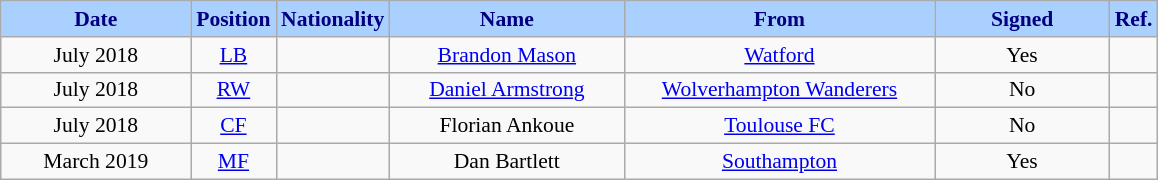<table class="wikitable"  style="text-align:center; font-size:90%; ">
<tr>
<th style="background:#AAD0FF; color:#000080; width:120px;">Date</th>
<th style="background:#AAD0FF; color:#000080; width:50px;">Position</th>
<th style="background:#AAD0FF; color:#000080; width:50px;">Nationality</th>
<th style="background:#AAD0FF; color:#000080; width:150px;">Name</th>
<th style="background:#AAD0FF; color:#000080; width:200px;">From</th>
<th style="background:#AAD0FF; color:#000080; width:110px;">Signed</th>
<th style="background:#AAD0FF; color:#000080; width:25px;">Ref.</th>
</tr>
<tr>
<td>July 2018</td>
<td><a href='#'>LB</a></td>
<td></td>
<td><a href='#'>Brandon Mason</a></td>
<td><a href='#'>Watford</a></td>
<td>Yes</td>
<td></td>
</tr>
<tr>
<td>July 2018</td>
<td><a href='#'>RW</a></td>
<td></td>
<td><a href='#'>Daniel Armstrong</a></td>
<td><a href='#'>Wolverhampton Wanderers</a></td>
<td>No</td>
<td></td>
</tr>
<tr>
<td>July 2018</td>
<td><a href='#'>CF</a></td>
<td></td>
<td>Florian Ankoue</td>
<td><a href='#'>Toulouse FC</a></td>
<td>No</td>
<td></td>
</tr>
<tr>
<td>March 2019</td>
<td><a href='#'>MF</a></td>
<td></td>
<td>Dan Bartlett</td>
<td><a href='#'>Southampton</a></td>
<td>Yes</td>
<td></td>
</tr>
</table>
